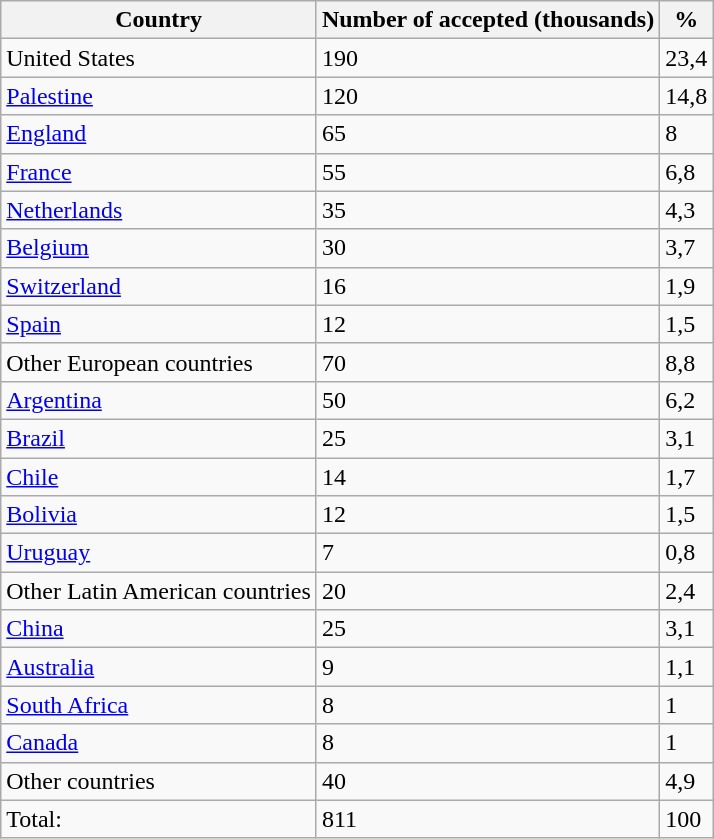<table class="wikitable">
<tr>
<th>Country</th>
<th>Number of accepted (thousands)</th>
<th>%</th>
</tr>
<tr>
<td>United States</td>
<td>190</td>
<td>23,4</td>
</tr>
<tr>
<td><a href='#'>Palestine</a></td>
<td>120</td>
<td>14,8</td>
</tr>
<tr>
<td><a href='#'>England</a></td>
<td>65</td>
<td>8</td>
</tr>
<tr>
<td><a href='#'>France</a></td>
<td>55</td>
<td>6,8</td>
</tr>
<tr>
<td><a href='#'>Netherlands</a></td>
<td>35</td>
<td>4,3</td>
</tr>
<tr>
<td><a href='#'>Belgium</a></td>
<td>30</td>
<td>3,7</td>
</tr>
<tr>
<td><a href='#'>Switzerland</a></td>
<td>16</td>
<td>1,9</td>
</tr>
<tr>
<td><a href='#'>Spain</a></td>
<td>12</td>
<td>1,5</td>
</tr>
<tr>
<td>Other European countries</td>
<td>70</td>
<td>8,8</td>
</tr>
<tr>
<td><a href='#'>Argentina</a></td>
<td>50</td>
<td>6,2</td>
</tr>
<tr>
<td><a href='#'>Brazil</a></td>
<td>25</td>
<td>3,1</td>
</tr>
<tr>
<td><a href='#'>Chile</a></td>
<td>14</td>
<td>1,7</td>
</tr>
<tr>
<td><a href='#'>Bolivia</a></td>
<td>12</td>
<td>1,5</td>
</tr>
<tr>
<td><a href='#'>Uruguay</a></td>
<td>7</td>
<td>0,8</td>
</tr>
<tr>
<td>Other Latin American countries</td>
<td>20</td>
<td>2,4</td>
</tr>
<tr>
<td><a href='#'>China</a></td>
<td>25</td>
<td>3,1</td>
</tr>
<tr>
<td><a href='#'>Australia</a></td>
<td>9</td>
<td>1,1</td>
</tr>
<tr>
<td><a href='#'>South Africa</a></td>
<td>8</td>
<td>1</td>
</tr>
<tr>
<td><a href='#'>Canada</a></td>
<td>8</td>
<td>1</td>
</tr>
<tr>
<td>Other countries</td>
<td>40</td>
<td>4,9</td>
</tr>
<tr>
<td>Total:</td>
<td>811</td>
<td>100</td>
</tr>
</table>
